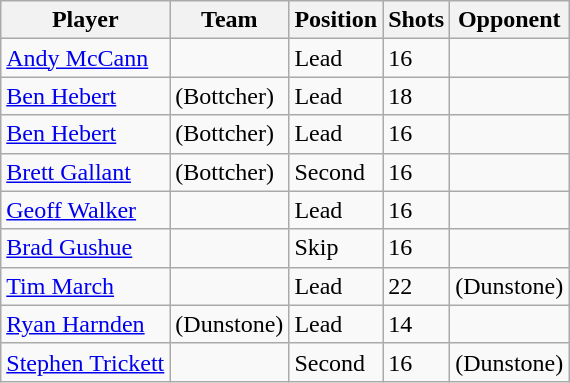<table class="wikitable sortable">
<tr>
<th>Player</th>
<th>Team</th>
<th>Position</th>
<th>Shots</th>
<th>Opponent</th>
</tr>
<tr>
<td><a href='#'>Andy McCann</a></td>
<td></td>
<td data-sort-value="1">Lead</td>
<td>16</td>
<td></td>
</tr>
<tr>
<td><a href='#'>Ben Hebert</a></td>
<td> (Bottcher)</td>
<td data-sort-value="1">Lead</td>
<td>18</td>
<td></td>
</tr>
<tr>
<td><a href='#'>Ben Hebert</a></td>
<td> (Bottcher)</td>
<td data-sort-value="1">Lead</td>
<td>16</td>
<td></td>
</tr>
<tr>
<td><a href='#'>Brett Gallant</a></td>
<td> (Bottcher)</td>
<td data-sort-value="2">Second</td>
<td>16</td>
<td></td>
</tr>
<tr>
<td><a href='#'>Geoff Walker</a></td>
<td></td>
<td data-sort-value="1">Lead</td>
<td>16</td>
<td></td>
</tr>
<tr>
<td><a href='#'>Brad Gushue</a></td>
<td></td>
<td data-sort-value="4">Skip</td>
<td>16</td>
<td></td>
</tr>
<tr>
<td><a href='#'>Tim March</a></td>
<td></td>
<td data-sort-value="1">Lead</td>
<td>22</td>
<td> (Dunstone)</td>
</tr>
<tr>
<td><a href='#'>Ryan Harnden</a></td>
<td> (Dunstone)</td>
<td data-sort-value="1">Lead</td>
<td>14</td>
<td></td>
</tr>
<tr>
<td><a href='#'>Stephen Trickett</a></td>
<td></td>
<td data-sort-value="2">Second</td>
<td>16</td>
<td> (Dunstone)</td>
</tr>
</table>
